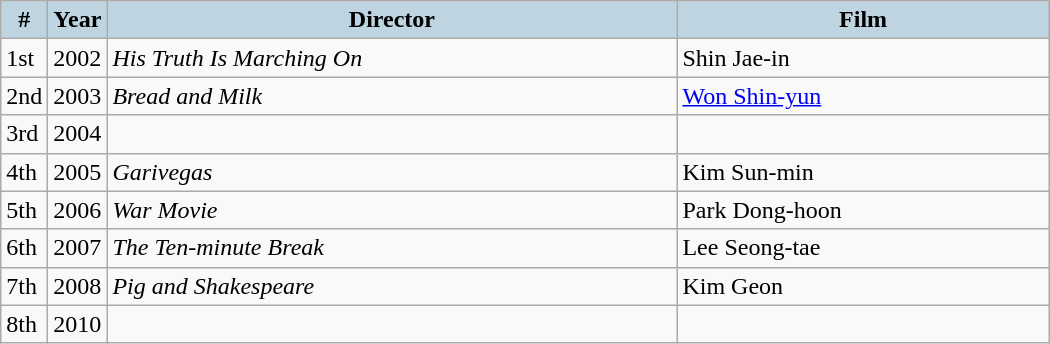<table class="wikitable" style="width:700px">
<tr>
<th style="background:#BED5E1; width:10px">#</th>
<th style="background:#BED5E1; width:10px">Year</th>
<th style="background:#BED5E1;">Director</th>
<th style="background:#BED5E1;">Film</th>
</tr>
<tr>
<td>1st</td>
<td>2002</td>
<td><em>His Truth Is Marching On</em></td>
<td>Shin Jae-in</td>
</tr>
<tr>
<td>2nd</td>
<td>2003</td>
<td><em>Bread and Milk</em></td>
<td><a href='#'>Won Shin-yun</a></td>
</tr>
<tr>
<td>3rd</td>
<td>2004</td>
<td></td>
<td></td>
</tr>
<tr>
<td>4th</td>
<td>2005</td>
<td><em>Garivegas</em></td>
<td>Kim Sun-min</td>
</tr>
<tr>
<td>5th</td>
<td>2006</td>
<td><em>War Movie</em></td>
<td>Park Dong-hoon</td>
</tr>
<tr>
<td>6th</td>
<td>2007</td>
<td><em>The Ten-minute Break</em></td>
<td>Lee Seong-tae</td>
</tr>
<tr>
<td>7th</td>
<td>2008</td>
<td><em>Pig and Shakespeare</em></td>
<td>Kim Geon</td>
</tr>
<tr>
<td>8th</td>
<td>2010</td>
<td></td>
<td></td>
</tr>
</table>
